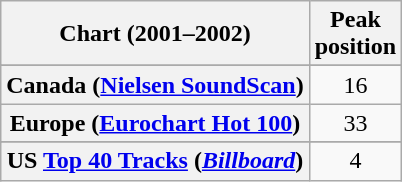<table class="wikitable sortable plainrowheaders" style="text-align:center">
<tr>
<th>Chart (2001–2002)</th>
<th>Peak<br>position</th>
</tr>
<tr>
</tr>
<tr>
</tr>
<tr>
</tr>
<tr>
</tr>
<tr>
<th scope="row">Canada (<a href='#'>Nielsen SoundScan</a>)</th>
<td>16</td>
</tr>
<tr>
<th scope="row">Europe (<a href='#'>Eurochart Hot 100</a>)</th>
<td>33</td>
</tr>
<tr>
</tr>
<tr>
</tr>
<tr>
</tr>
<tr>
</tr>
<tr>
</tr>
<tr>
</tr>
<tr>
</tr>
<tr>
</tr>
<tr>
</tr>
<tr>
</tr>
<tr>
</tr>
<tr>
</tr>
<tr>
</tr>
<tr>
</tr>
<tr>
</tr>
<tr>
</tr>
<tr>
</tr>
<tr>
</tr>
<tr>
</tr>
<tr>
<th scope="row">US <a href='#'>Top 40 Tracks</a> (<em><a href='#'>Billboard</a></em>)</th>
<td>4</td>
</tr>
</table>
